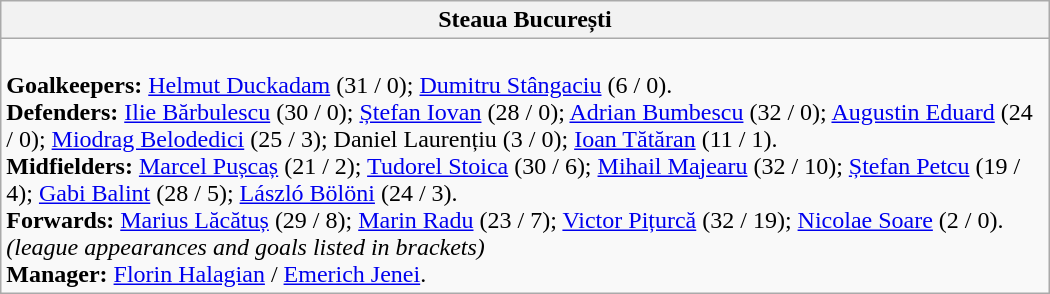<table class="wikitable" style="width:700px">
<tr>
<th>Steaua București</th>
</tr>
<tr>
<td><br><strong>Goalkeepers:</strong> <a href='#'>Helmut Duckadam</a> (31 / 0); <a href='#'>Dumitru Stângaciu</a> (6 / 0).<br>
<strong>Defenders:</strong> <a href='#'>Ilie Bărbulescu</a> (30 / 0); <a href='#'>Ștefan Iovan</a> (28 / 0); <a href='#'>Adrian Bumbescu</a> (32 / 0); <a href='#'>Augustin Eduard</a> (24 / 0); <a href='#'>Miodrag Belodedici</a> (25 / 3); Daniel Laurențiu (3 / 0); <a href='#'>Ioan Tătăran</a> (11 / 1).<br>
<strong>Midfielders:</strong>  <a href='#'>Marcel Pușcaș</a> (21 / 2); <a href='#'>Tudorel Stoica</a> (30 / 6); <a href='#'>Mihail Majearu</a> (32 / 10); <a href='#'>Ștefan Petcu</a> (19 / 4); <a href='#'>Gabi Balint</a> (28 / 5); <a href='#'>László Bölöni</a> (24 / 3).<br>
<strong>Forwards:</strong> <a href='#'>Marius Lăcătuș</a> (29 / 8); <a href='#'>Marin Radu</a> (23 / 7); <a href='#'>Victor Pițurcă</a> (32 / 19); <a href='#'>Nicolae Soare</a> (2 / 0).
<br><em>(league appearances and goals listed in brackets)</em><br><strong>Manager:</strong> <a href='#'>Florin Halagian</a> / <a href='#'>Emerich Jenei</a>.</td>
</tr>
</table>
